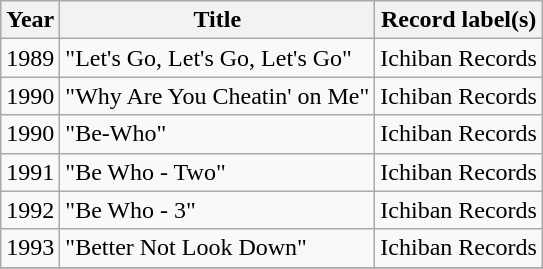<table class="wikitable sortable">
<tr>
<th>Year</th>
<th>Title</th>
<th>Record label(s)</th>
</tr>
<tr>
<td>1989</td>
<td>"Let's Go, Let's Go, Let's Go"</td>
<td style="text-align:center;">Ichiban Records</td>
</tr>
<tr>
<td>1990</td>
<td>"Why Are You Cheatin' on Me"</td>
<td style="text-align:center;">Ichiban Records</td>
</tr>
<tr>
<td>1990</td>
<td>"Be-Who"</td>
<td style="text-align:center;">Ichiban Records</td>
</tr>
<tr>
<td>1991</td>
<td>"Be Who - Two"</td>
<td style="text-align:center;">Ichiban Records</td>
</tr>
<tr>
<td>1992</td>
<td>"Be Who - 3"</td>
<td style="text-align:center;">Ichiban Records</td>
</tr>
<tr>
<td>1993</td>
<td>"Better Not Look Down"</td>
<td style="text-align:center;">Ichiban Records</td>
</tr>
<tr>
</tr>
</table>
